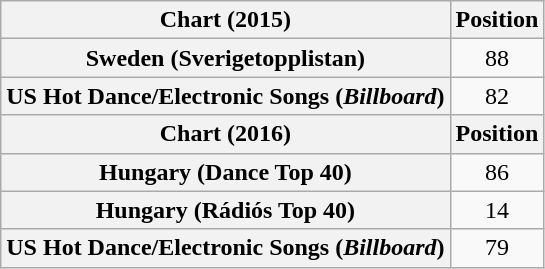<table class="wikitable plainrowheaders" style="text-align:center">
<tr>
<th scope="col">Chart (2015)</th>
<th scope="col">Position</th>
</tr>
<tr>
<th scope="row">Sweden (Sverigetopplistan)</th>
<td>88</td>
</tr>
<tr>
<th scope="row">US Hot Dance/Electronic Songs (<em>Billboard</em>)</th>
<td>82</td>
</tr>
<tr>
<th scope="col">Chart (2016)</th>
<th scope="col">Position</th>
</tr>
<tr>
<th scope="row">Hungary (Dance Top 40)</th>
<td>86</td>
</tr>
<tr>
<th scope="row">Hungary (Rádiós Top 40)</th>
<td>14</td>
</tr>
<tr>
<th scope="row">US Hot Dance/Electronic Songs (<em>Billboard</em>)</th>
<td>79</td>
</tr>
</table>
